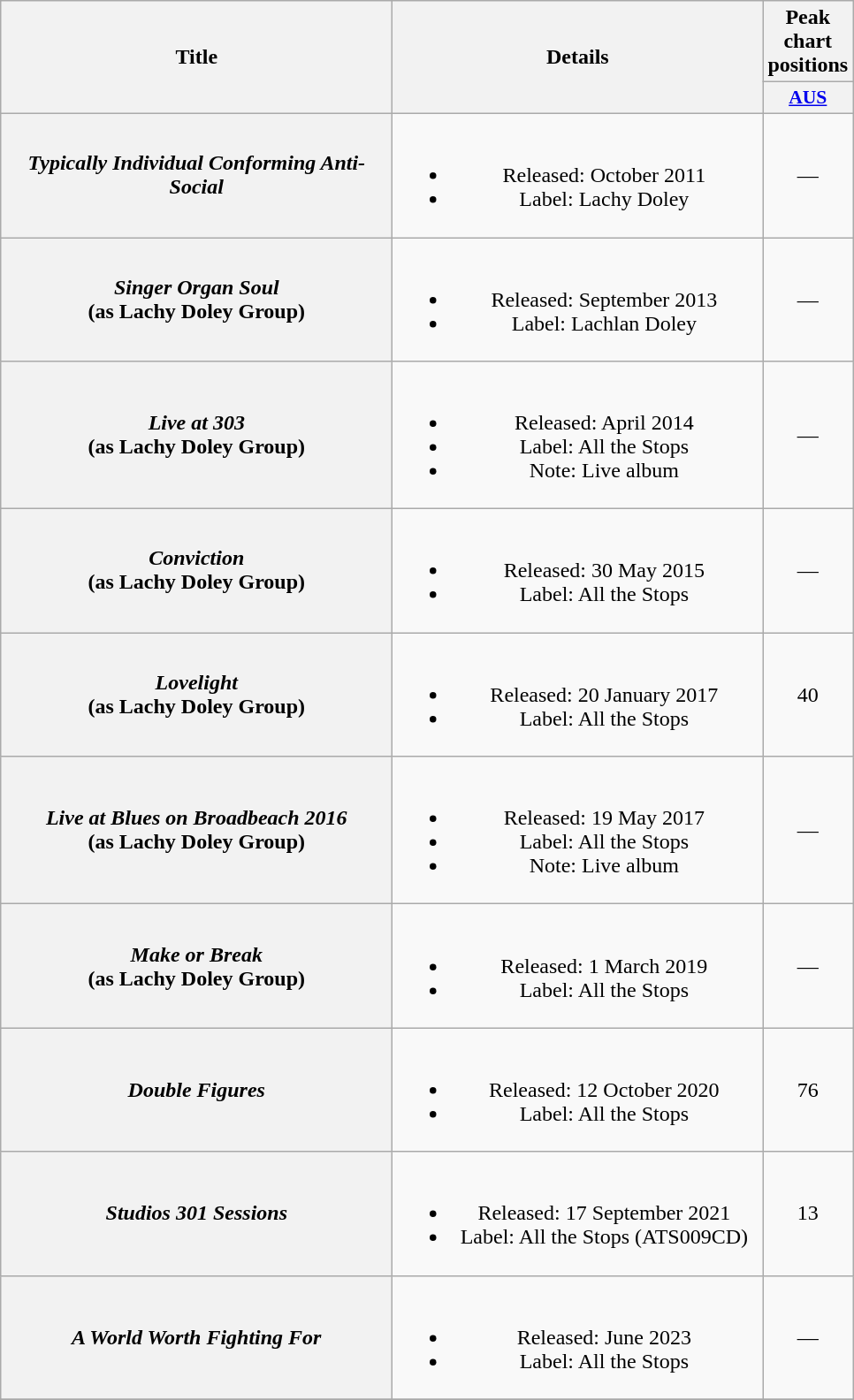<table class="wikitable plainrowheaders" style="text-align:center;" border="1">
<tr>
<th scope="col" rowspan="2" style="width:18em;">Title</th>
<th scope="col" rowspan="2" style="width:17em;">Details</th>
<th scope="col" colspan="1">Peak chart positions</th>
</tr>
<tr>
<th scope="col" style="width:3em;font-size:90%;"><a href='#'>AUS</a><br></th>
</tr>
<tr>
<th scope="row"><em>Typically Individual Conforming Anti-Social</em></th>
<td><br><ul><li>Released: October 2011</li><li>Label: Lachy Doley</li></ul></td>
<td>—</td>
</tr>
<tr>
<th scope="row"><em>Singer Organ Soul</em> <br> (as Lachy Doley Group)</th>
<td><br><ul><li>Released: September 2013</li><li>Label: Lachlan Doley</li></ul></td>
<td>—</td>
</tr>
<tr>
<th scope="row"><em>Live at 303</em> <br> (as Lachy Doley Group)</th>
<td><br><ul><li>Released: April 2014</li><li>Label: All the Stops</li><li>Note: Live album</li></ul></td>
<td>—</td>
</tr>
<tr>
<th scope="row"><em>Conviction</em> <br> (as Lachy Doley Group)</th>
<td><br><ul><li>Released: 30 May 2015 </li><li>Label: All the Stops</li></ul></td>
<td>—</td>
</tr>
<tr>
<th scope="row"><em>Lovelight</em> <br> (as Lachy Doley Group)</th>
<td><br><ul><li>Released: 20 January 2017</li><li>Label: All the Stops</li></ul></td>
<td>40</td>
</tr>
<tr>
<th scope="row"><em>Live at Blues on Broadbeach 2016</em> <br> (as Lachy Doley Group)</th>
<td><br><ul><li>Released: 19 May 2017 </li><li>Label: All the Stops</li><li>Note: Live album</li></ul></td>
<td>—</td>
</tr>
<tr>
<th scope="row"><em>Make or Break</em> <br> (as Lachy Doley Group)</th>
<td><br><ul><li>Released: 1 March 2019</li><li>Label: All the Stops</li></ul></td>
<td>—</td>
</tr>
<tr>
<th scope="row"><em>Double Figures</em></th>
<td><br><ul><li>Released: 12 October 2020</li><li>Label: All the Stops</li></ul></td>
<td>76</td>
</tr>
<tr>
<th scope="row"><em>Studios 301 Sessions</em></th>
<td><br><ul><li>Released: 17 September 2021</li><li>Label: All the Stops (ATS009CD)</li></ul></td>
<td>13<br></td>
</tr>
<tr>
<th scope="row"><em>A World Worth Fighting For</em></th>
<td><br><ul><li>Released: June 2023</li><li>Label: All the Stops</li></ul></td>
<td>—</td>
</tr>
<tr>
</tr>
</table>
